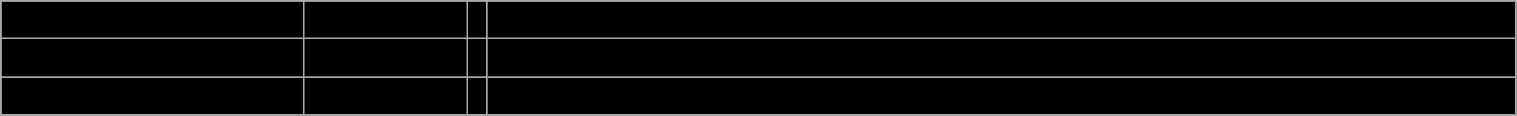<table class="wikitable" width="80%">
<tr align="center" bgcolor=" ">
<td>Molly Pedone</td>
<td>Forward</td>
<td></td>
<td>Played at Shattuck St. Mary's</td>
</tr>
<tr align="center" bgcolor=" ">
<td>Ellie Marcovsky</td>
<td>Forward</td>
<td></td>
<td>Competed with the Selects Hockey Academy U19 program</td>
</tr>
<tr align="center" bgcolor=" ">
<td>Chace Sperling</td>
<td>Defense</td>
<td></td>
<td>Graduate of the Pursuit of Excellence Hockey Academy</td>
</tr>
<tr align="center" bgcolor=" ">
</tr>
</table>
